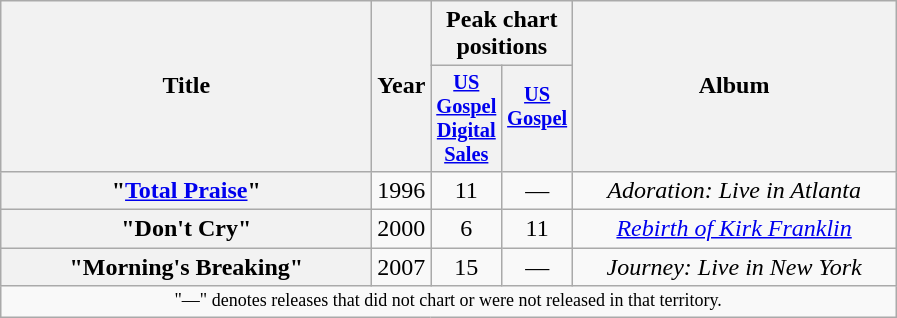<table class="wikitable plainrowheaders" style="text-align:center;" border="1">
<tr>
<th scope="col" rowspan="2" style="width:15em;">Title</th>
<th scope="col" rowspan="2">Year</th>
<th scope="col" colspan="2">Peak chart positions</th>
<th scope="col" rowspan="2" style="width:13em;">Album</th>
</tr>
<tr>
<th scope="col" style="width:3em;font-size:85%;"><a href='#'>US<br>Gospel<br>Digital<br>Sales</a><br></th>
<th scope="col" style="width:3em;font-size:85%;"><a href='#'>US<br>Gospel<br></a><br></th>
</tr>
<tr>
<th scope="row">"<a href='#'>Total Praise</a>"<br></th>
<td>1996</td>
<td>11</td>
<td>—</td>
<td><em>Adoration: Live in Atlanta</em></td>
</tr>
<tr>
<th scope="row">"Don't Cry"<br></th>
<td>2000</td>
<td>6</td>
<td>11</td>
<td><em><a href='#'>Rebirth of Kirk Franklin</a></em></td>
</tr>
<tr>
<th scope="row">"Morning's Breaking"<br></th>
<td>2007</td>
<td>15</td>
<td>—</td>
<td><em>Journey: Live in New York</em></td>
</tr>
<tr>
<td colspan="9" style="text-align:center; font-size:9pt;">"—" denotes releases that did not chart or were not released in that territory.</td>
</tr>
</table>
